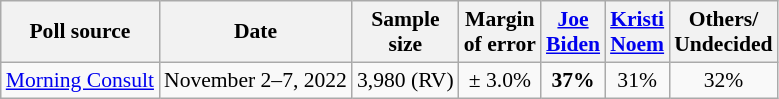<table class="wikitable sortable mw-datatable" style="text-align:center;font-size:90%;line-height:17px">
<tr>
<th>Poll source</th>
<th>Date</th>
<th>Sample<br>size</th>
<th>Margin<br>of error</th>
<th class="unsortable"><a href='#'>Joe<br>Biden</a><br><small></small></th>
<th class="unsortable"><a href='#'>Kristi<br>Noem</a><br><small></small></th>
<th class="unsortable">Others/<br>Undecided</th>
</tr>
<tr>
<td><a href='#'>Morning Consult</a></td>
<td data-sort-value="2022-11-07">November 2–7, 2022</td>
<td>3,980 (RV)</td>
<td>± 3.0%</td>
<td><strong>37%</strong></td>
<td>31%</td>
<td>32%</td>
</tr>
</table>
